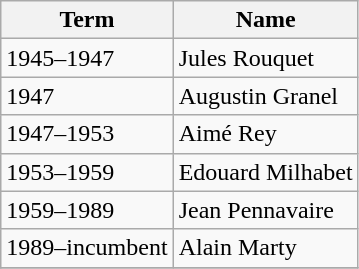<table class="wikitable">
<tr>
<th>Term</th>
<th>Name</th>
</tr>
<tr>
<td>1945–1947</td>
<td>Jules Rouquet</td>
</tr>
<tr>
<td>1947</td>
<td>Augustin Granel</td>
</tr>
<tr>
<td>1947–1953</td>
<td>Aimé Rey</td>
</tr>
<tr>
<td>1953–1959</td>
<td>Edouard Milhabet</td>
</tr>
<tr>
<td>1959–1989</td>
<td>Jean Pennavaire</td>
</tr>
<tr>
<td>1989–incumbent</td>
<td>Alain Marty</td>
</tr>
<tr>
</tr>
</table>
